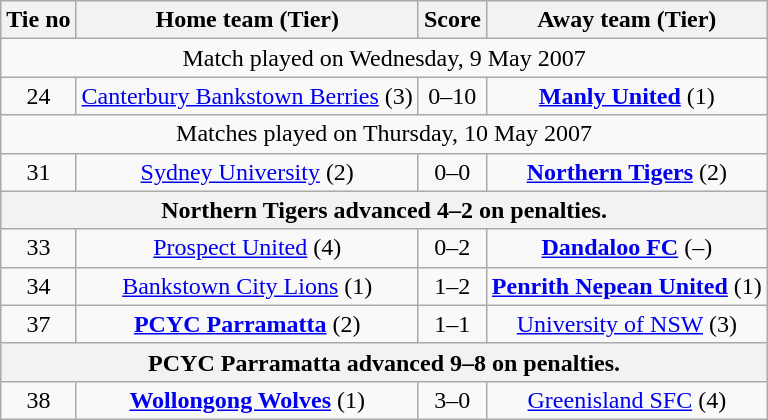<table class="wikitable" style="text-align:center">
<tr>
<th>Tie no</th>
<th>Home team (Tier)</th>
<th>Score</th>
<th>Away team (Tier)</th>
</tr>
<tr>
<td colspan=5>Match played on Wednesday, 9 May 2007</td>
</tr>
<tr>
<td>24</td>
<td><a href='#'>Canterbury Bankstown Berries</a> (3)</td>
<td>0–10</td>
<td><strong><a href='#'>Manly United</a></strong> (1)</td>
</tr>
<tr>
<td colspan=5>Matches played on Thursday, 10 May 2007</td>
</tr>
<tr>
<td>31</td>
<td><a href='#'>Sydney University</a> (2)</td>
<td>0–0</td>
<td><strong><a href='#'>Northern Tigers</a></strong> (2)</td>
</tr>
<tr>
<th colspan=5>Northern Tigers advanced 4–2 on penalties.</th>
</tr>
<tr>
<td>33</td>
<td><a href='#'>Prospect United</a> (4)</td>
<td>0–2</td>
<td><strong><a href='#'>Dandaloo FC</a></strong> (–)</td>
</tr>
<tr>
<td>34</td>
<td><a href='#'>Bankstown City Lions</a> (1)</td>
<td>1–2</td>
<td><strong><a href='#'>Penrith Nepean United</a></strong> (1)</td>
</tr>
<tr>
<td>37</td>
<td><strong><a href='#'>PCYC Parramatta</a></strong> (2)</td>
<td>1–1</td>
<td><a href='#'>University of NSW</a> (3)</td>
</tr>
<tr>
<th colspan=5>PCYC Parramatta advanced 9–8 on penalties.</th>
</tr>
<tr>
<td>38</td>
<td><strong><a href='#'>Wollongong Wolves</a></strong> (1)</td>
<td>3–0</td>
<td><a href='#'>Greenisland SFC</a> (4)</td>
</tr>
</table>
